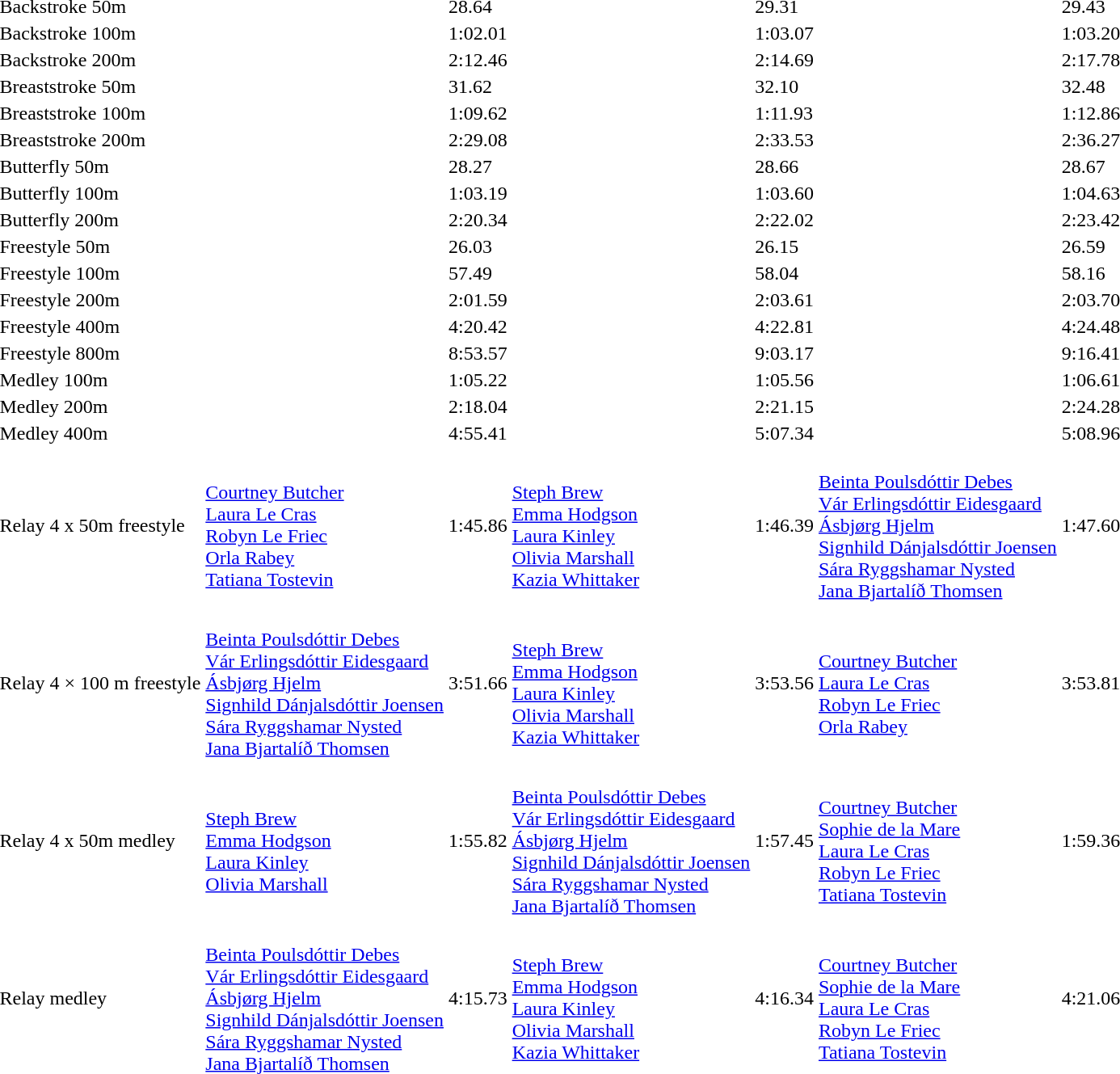<table>
<tr>
<td>Backstroke 50m</td>
<td></td>
<td>28.64</td>
<td></td>
<td>29.31</td>
<td></td>
<td>29.43</td>
</tr>
<tr>
<td>Backstroke 100m</td>
<td></td>
<td>1:02.01</td>
<td></td>
<td>1:03.07</td>
<td></td>
<td>1:03.20</td>
</tr>
<tr>
<td>Backstroke 200m</td>
<td></td>
<td>2:12.46</td>
<td></td>
<td>2:14.69</td>
<td></td>
<td>2:17.78</td>
</tr>
<tr>
<td>Breaststroke 50m</td>
<td></td>
<td>31.62</td>
<td></td>
<td>32.10</td>
<td></td>
<td>32.48</td>
</tr>
<tr>
<td>Breaststroke 100m</td>
<td></td>
<td>1:09.62</td>
<td></td>
<td>1:11.93</td>
<td></td>
<td>1:12.86</td>
</tr>
<tr>
<td>Breaststroke 200m</td>
<td></td>
<td>2:29.08</td>
<td></td>
<td>2:33.53</td>
<td></td>
<td>2:36.27</td>
</tr>
<tr>
<td>Butterfly 50m</td>
<td></td>
<td>28.27</td>
<td></td>
<td>28.66</td>
<td></td>
<td>28.67</td>
</tr>
<tr>
<td>Butterfly 100m</td>
<td></td>
<td>1:03.19</td>
<td></td>
<td>1:03.60</td>
<td></td>
<td>1:04.63</td>
</tr>
<tr>
<td>Butterfly 200m</td>
<td></td>
<td>2:20.34</td>
<td></td>
<td>2:22.02</td>
<td></td>
<td>2:23.42</td>
</tr>
<tr>
<td>Freestyle 50m</td>
<td></td>
<td>26.03</td>
<td></td>
<td>26.15</td>
<td></td>
<td>26.59</td>
</tr>
<tr>
<td>Freestyle 100m</td>
<td></td>
<td>57.49</td>
<td></td>
<td>58.04</td>
<td></td>
<td>58.16</td>
</tr>
<tr>
<td>Freestyle 200m</td>
<td></td>
<td>2:01.59</td>
<td></td>
<td>2:03.61</td>
<td></td>
<td>2:03.70</td>
</tr>
<tr>
<td>Freestyle 400m</td>
<td></td>
<td>4:20.42</td>
<td></td>
<td>4:22.81</td>
<td></td>
<td>4:24.48</td>
</tr>
<tr>
<td>Freestyle 800m</td>
<td></td>
<td>8:53.57</td>
<td></td>
<td>9:03.17</td>
<td></td>
<td>9:16.41</td>
</tr>
<tr>
<td>Medley 100m</td>
<td></td>
<td>1:05.22</td>
<td></td>
<td>1:05.56</td>
<td></td>
<td>1:06.61</td>
</tr>
<tr>
<td>Medley 200m</td>
<td></td>
<td>2:18.04</td>
<td></td>
<td>2:21.15</td>
<td></td>
<td>2:24.28</td>
</tr>
<tr>
<td>Medley 400m</td>
<td></td>
<td>4:55.41</td>
<td></td>
<td>5:07.34</td>
<td></td>
<td>5:08.96</td>
</tr>
<tr>
<td>Relay 4 x 50m freestyle</td>
<td><br><a href='#'>Courtney Butcher</a><br><a href='#'>Laura Le Cras</a><br><a href='#'>Robyn Le Friec</a><br><a href='#'>Orla Rabey</a><br><a href='#'>Tatiana Tostevin</a></td>
<td>1:45.86</td>
<td><br><a href='#'>Steph Brew</a><br><a href='#'>Emma Hodgson</a><br><a href='#'>Laura Kinley</a><br><a href='#'>Olivia Marshall</a><br><a href='#'>Kazia Whittaker</a></td>
<td>1:46.39</td>
<td><br><a href='#'>Beinta Poulsdóttir Debes</a><br><a href='#'>Vár Erlingsdóttir Eidesgaard</a><br><a href='#'>Ásbjørg Hjelm</a><br><a href='#'>Signhild Dánjalsdóttir Joensen</a><br><a href='#'>Sára Ryggshamar Nysted</a><br><a href='#'>Jana Bjartalíð Thomsen</a></td>
<td>1:47.60</td>
</tr>
<tr>
<td>Relay 4 × 100 m freestyle</td>
<td><br><a href='#'>Beinta Poulsdóttir Debes</a><br><a href='#'>Vár Erlingsdóttir Eidesgaard</a><br><a href='#'>Ásbjørg Hjelm</a><br><a href='#'>Signhild Dánjalsdóttir Joensen</a><br><a href='#'>Sára Ryggshamar Nysted</a><br><a href='#'>Jana Bjartalíð Thomsen</a></td>
<td>3:51.66</td>
<td><br><a href='#'>Steph Brew</a><br><a href='#'>Emma Hodgson</a><br><a href='#'>Laura Kinley</a><br><a href='#'>Olivia Marshall</a><br><a href='#'>Kazia Whittaker</a></td>
<td>3:53.56</td>
<td><br><a href='#'>Courtney Butcher</a><br><a href='#'>Laura Le Cras</a><br><a href='#'>Robyn Le Friec</a><br><a href='#'>Orla Rabey</a></td>
<td>3:53.81</td>
</tr>
<tr>
<td>Relay 4 x 50m medley</td>
<td><br><a href='#'>Steph Brew</a><br><a href='#'>Emma Hodgson</a><br><a href='#'>Laura Kinley</a><br><a href='#'>Olivia Marshall</a></td>
<td>1:55.82</td>
<td><br><a href='#'>Beinta Poulsdóttir Debes</a><br><a href='#'>Vár Erlingsdóttir Eidesgaard</a><br><a href='#'>Ásbjørg Hjelm</a><br><a href='#'>Signhild Dánjalsdóttir Joensen</a><br><a href='#'>Sára Ryggshamar Nysted</a><br><a href='#'>Jana Bjartalíð Thomsen</a></td>
<td>1:57.45</td>
<td><br><a href='#'>Courtney Butcher</a><br><a href='#'>Sophie de la Mare</a><br><a href='#'>Laura Le Cras</a><br><a href='#'>Robyn Le Friec</a><br><a href='#'>Tatiana Tostevin</a></td>
<td>1:59.36</td>
</tr>
<tr>
<td>Relay  medley</td>
<td><br><a href='#'>Beinta Poulsdóttir Debes</a><br><a href='#'>Vár Erlingsdóttir Eidesgaard</a><br><a href='#'>Ásbjørg Hjelm</a><br><a href='#'>Signhild Dánjalsdóttir Joensen</a><br><a href='#'>Sára Ryggshamar Nysted</a><br><a href='#'>Jana Bjartalíð Thomsen</a></td>
<td>4:15.73</td>
<td><br><a href='#'>Steph Brew</a><br><a href='#'>Emma Hodgson</a><br><a href='#'>Laura Kinley</a><br><a href='#'>Olivia Marshall</a><br><a href='#'>Kazia Whittaker</a></td>
<td>4:16.34</td>
<td><br><a href='#'>Courtney Butcher</a><br><a href='#'>Sophie de la Mare</a><br><a href='#'>Laura Le Cras</a><br><a href='#'>Robyn Le Friec</a><br><a href='#'>Tatiana Tostevin</a></td>
<td>4:21.06</td>
</tr>
</table>
